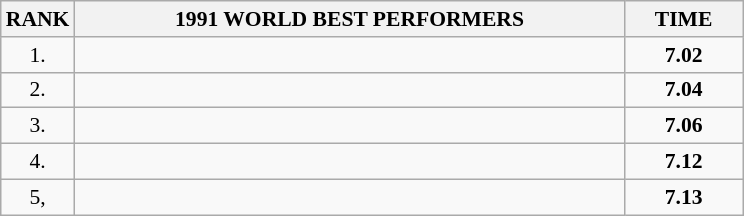<table class="wikitable" style="border-collapse: collapse; font-size: 90%;">
<tr>
<th>RANK</th>
<th align="center" style="width: 25em">1991 WORLD BEST PERFORMERS</th>
<th align="center" style="width: 5em">TIME</th>
</tr>
<tr>
<td align="center">1.</td>
<td></td>
<td align="center"><strong>7.02</strong></td>
</tr>
<tr>
<td align="center">2.</td>
<td></td>
<td align="center"><strong>7.04</strong></td>
</tr>
<tr>
<td align="center">3.</td>
<td></td>
<td align="center"><strong>7.06</strong></td>
</tr>
<tr>
<td align="center">4.</td>
<td></td>
<td align="center"><strong>7.12</strong></td>
</tr>
<tr>
<td align="center">5,</td>
<td></td>
<td align="center"><strong>7.13</strong></td>
</tr>
</table>
